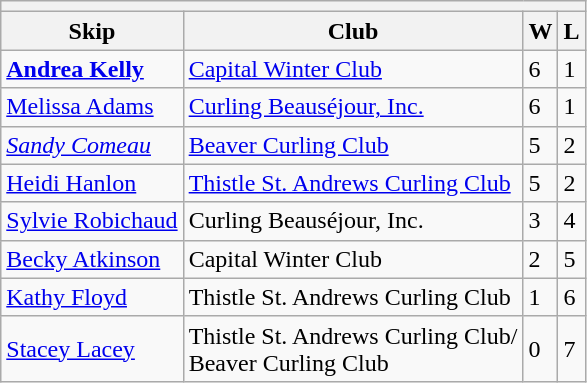<table class="wikitable">
<tr>
<th align="center" colspan=4></th>
</tr>
<tr>
<th>Skip</th>
<th>Club</th>
<th>W</th>
<th>L</th>
</tr>
<tr>
<td><strong><a href='#'>Andrea Kelly</a></strong></td>
<td><a href='#'>Capital Winter Club</a></td>
<td>6</td>
<td>1</td>
</tr>
<tr>
<td><a href='#'>Melissa Adams</a></td>
<td><a href='#'>Curling Beauséjour, Inc.</a></td>
<td>6</td>
<td>1</td>
</tr>
<tr>
<td><em><a href='#'>Sandy Comeau</a></em></td>
<td><a href='#'>Beaver Curling Club</a></td>
<td>5</td>
<td>2</td>
</tr>
<tr>
<td><a href='#'>Heidi Hanlon</a></td>
<td><a href='#'>Thistle St. Andrews Curling Club</a></td>
<td>5</td>
<td>2</td>
</tr>
<tr>
<td><a href='#'>Sylvie Robichaud</a></td>
<td>Curling Beauséjour, Inc.</td>
<td>3</td>
<td>4</td>
</tr>
<tr>
<td><a href='#'>Becky Atkinson</a></td>
<td>Capital Winter Club</td>
<td>2</td>
<td>5</td>
</tr>
<tr>
<td><a href='#'>Kathy Floyd</a></td>
<td>Thistle St. Andrews Curling Club</td>
<td>1</td>
<td>6</td>
</tr>
<tr>
<td><a href='#'>Stacey Lacey</a></td>
<td>Thistle St. Andrews Curling Club/<br> Beaver Curling Club</td>
<td>0</td>
<td>7</td>
</tr>
</table>
